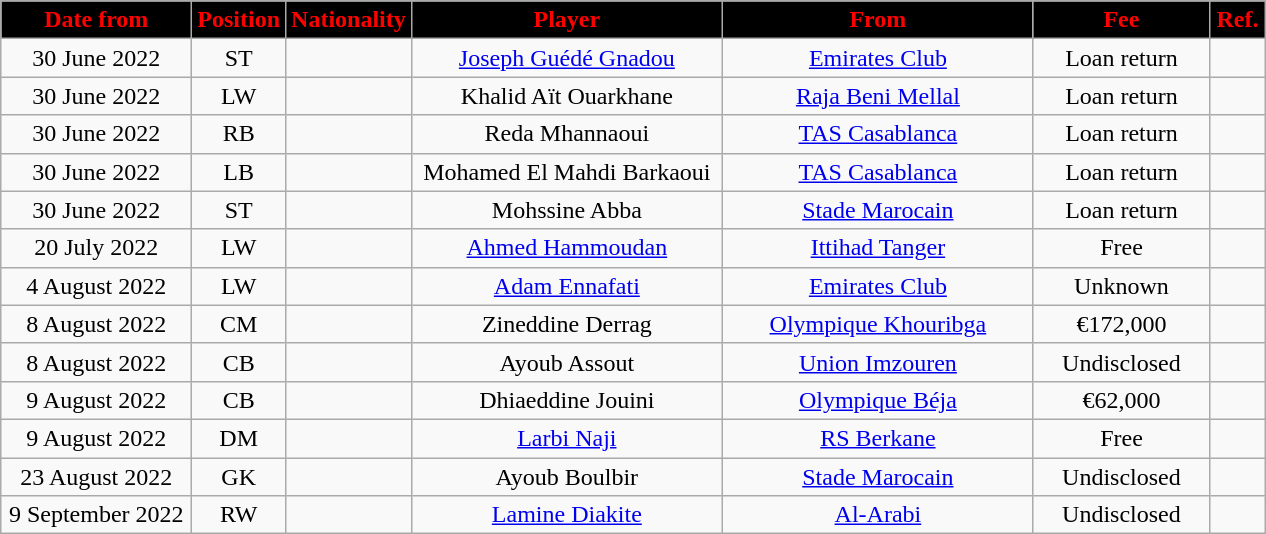<table class="wikitable" style="text-align:center">
<tr>
<th style="background:#000000; color:red; width:120px;">Date from</th>
<th style="background:#000000; color:red; width:50px;">Position</th>
<th style="background:#000000; color:red; width:50px;">Nationality</th>
<th style="background:#000000; color:red; width:200px;">Player</th>
<th style="background:#000000; color:red; width:200px;">From</th>
<th style="background:#000000; color:red; width:110px;">Fee</th>
<th style="background:#000000; color:red; width:30px;">Ref.</th>
</tr>
<tr>
<td>30 June 2022</td>
<td>ST</td>
<td></td>
<td><a href='#'>Joseph Guédé Gnadou</a></td>
<td> <a href='#'>Emirates Club</a></td>
<td>Loan return</td>
<td></td>
</tr>
<tr>
<td>30 June 2022</td>
<td>LW</td>
<td></td>
<td>Khalid Aït Ouarkhane</td>
<td> <a href='#'>Raja Beni Mellal</a></td>
<td>Loan return</td>
<td></td>
</tr>
<tr>
<td>30 June 2022</td>
<td>RB</td>
<td></td>
<td>Reda Mhannaoui</td>
<td> <a href='#'>TAS Casablanca</a></td>
<td>Loan return</td>
<td></td>
</tr>
<tr>
<td>30 June 2022</td>
<td>LB</td>
<td></td>
<td>Mohamed El Mahdi Barkaoui</td>
<td> <a href='#'>TAS Casablanca</a></td>
<td>Loan return</td>
<td></td>
</tr>
<tr>
<td>30 June 2022</td>
<td>ST</td>
<td></td>
<td>Mohssine Abba</td>
<td> <a href='#'>Stade Marocain</a></td>
<td>Loan return</td>
<td></td>
</tr>
<tr>
<td>20 July 2022</td>
<td>LW</td>
<td></td>
<td><a href='#'>Ahmed Hammoudan</a></td>
<td> <a href='#'>Ittihad Tanger</a></td>
<td>Free</td>
<td></td>
</tr>
<tr>
<td>4 August 2022</td>
<td>LW</td>
<td></td>
<td><a href='#'>Adam Ennafati</a></td>
<td> <a href='#'>Emirates Club</a></td>
<td>Unknown</td>
<td></td>
</tr>
<tr>
<td>8 August 2022</td>
<td>CM</td>
<td></td>
<td>Zineddine Derrag</td>
<td> <a href='#'>Olympique Khouribga</a></td>
<td>€172,000</td>
<td></td>
</tr>
<tr>
<td>8 August 2022</td>
<td>CB</td>
<td></td>
<td>Ayoub Assout</td>
<td> <a href='#'>Union Imzouren</a></td>
<td>Undisclosed</td>
<td></td>
</tr>
<tr>
<td>9 August 2022</td>
<td>CB</td>
<td></td>
<td>Dhiaeddine Jouini</td>
<td> <a href='#'>Olympique Béja</a></td>
<td>€62,000</td>
<td></td>
</tr>
<tr>
<td>9 August 2022</td>
<td>DM</td>
<td></td>
<td><a href='#'>Larbi Naji</a></td>
<td> <a href='#'>RS Berkane</a></td>
<td>Free</td>
<td></td>
</tr>
<tr>
<td>23 August 2022</td>
<td>GK</td>
<td></td>
<td>Ayoub Boulbir</td>
<td> <a href='#'>Stade Marocain</a></td>
<td>Undisclosed</td>
<td></td>
</tr>
<tr>
<td>9 September 2022</td>
<td>RW</td>
<td></td>
<td><a href='#'>Lamine Diakite</a></td>
<td> <a href='#'>Al-Arabi</a></td>
<td>Undisclosed</td>
<td></td>
</tr>
</table>
